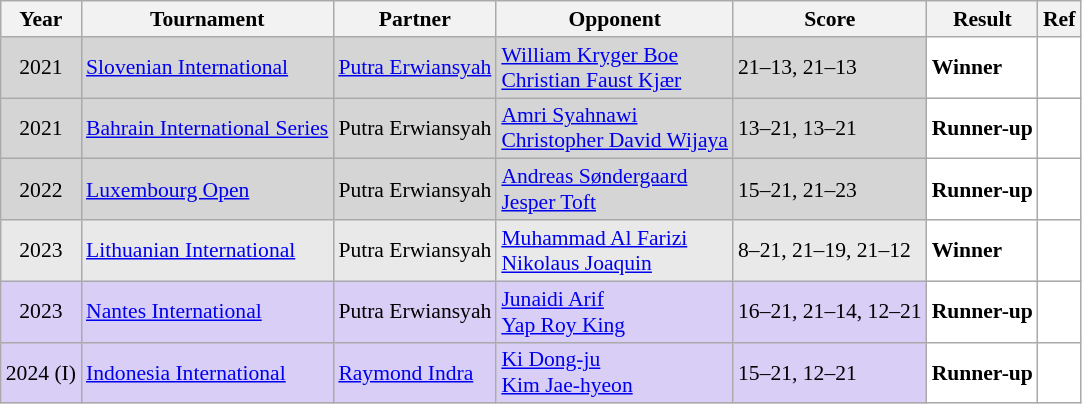<table class="sortable wikitable" style="font-size: 90%;">
<tr>
<th>Year</th>
<th>Tournament</th>
<th>Partner</th>
<th>Opponent</th>
<th>Score</th>
<th>Result</th>
<th>Ref</th>
</tr>
<tr style="background:#D5D5D5">
<td align="center">2021</td>
<td align="left"><a href='#'>Slovenian International</a></td>
<td align="left"> <a href='#'>Putra Erwiansyah</a></td>
<td align="left"> <a href='#'>William Kryger Boe</a><br> <a href='#'>Christian Faust Kjær</a></td>
<td align="left">21–13, 21–13</td>
<td style="text-align:left; background:white"> <strong>Winner</strong></td>
<td style="text-align:center; background:white"></td>
</tr>
<tr style="background:#D5D5D5">
<td align="center">2021</td>
<td align="left"><a href='#'>Bahrain International Series</a></td>
<td align="left"> Putra Erwiansyah</td>
<td align="left"> <a href='#'>Amri Syahnawi</a><br> <a href='#'>Christopher David Wijaya</a></td>
<td align="left">13–21, 13–21</td>
<td style="text-align:left; background:white"> <strong>Runner-up</strong></td>
<td style="text-align:center; background:white"></td>
</tr>
<tr style="background:#D5D5D5">
<td align="center">2022</td>
<td align="left"><a href='#'>Luxembourg Open</a></td>
<td align="left"> Putra Erwiansyah</td>
<td align="left"> <a href='#'>Andreas Søndergaard</a><br> <a href='#'>Jesper Toft</a></td>
<td align="left">15–21, 21–23</td>
<td style="text-align:left; background:white"> <strong>Runner-up</strong></td>
<td style="text-align:center; background:white"></td>
</tr>
<tr style="background:#E9E9E9">
<td align="center">2023</td>
<td align="left"><a href='#'>Lithuanian International</a></td>
<td align="left"> Putra Erwiansyah</td>
<td align="left"> <a href='#'>Muhammad Al Farizi</a><br> <a href='#'>Nikolaus Joaquin</a></td>
<td align="left">8–21, 21–19, 21–12</td>
<td style="text-align:left; background:white"> <strong>Winner</strong></td>
<td style="text-align:center; background:white"></td>
</tr>
<tr style="background:#D8CEF6">
<td align="center">2023</td>
<td align="left"><a href='#'>Nantes International</a></td>
<td align="left"> Putra Erwiansyah</td>
<td align="left"> <a href='#'>Junaidi Arif</a><br> <a href='#'>Yap Roy King</a></td>
<td align="left">16–21, 21–14, 12–21</td>
<td style="text-align:left; background:white"> <strong>Runner-up</strong></td>
<td style="text-align:center; background:white"></td>
</tr>
<tr style="background:#D8CEF6">
<td align="center">2024 (I)</td>
<td align="left"><a href='#'>Indonesia International</a></td>
<td align="left"> <a href='#'>Raymond Indra</a></td>
<td align="left"> <a href='#'>Ki Dong-ju</a><br> <a href='#'>Kim Jae-hyeon</a></td>
<td align="left">15–21, 12–21</td>
<td style="text-align:left; background:white"> <strong>Runner-up</strong></td>
<td style="text-align:center; background:white"></td>
</tr>
</table>
